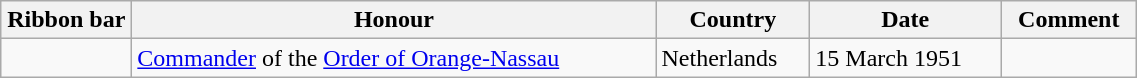<table class="wikitable" style="width:60%;">
<tr>
<th style="width:80px;">Ribbon bar</th>
<th>Honour</th>
<th>Country</th>
<th>Date</th>
<th>Comment</th>
</tr>
<tr>
<td></td>
<td><a href='#'>Commander</a> of the <a href='#'>Order of Orange-Nassau</a></td>
<td>Netherlands</td>
<td>15 March 1951</td>
<td></td>
</tr>
</table>
